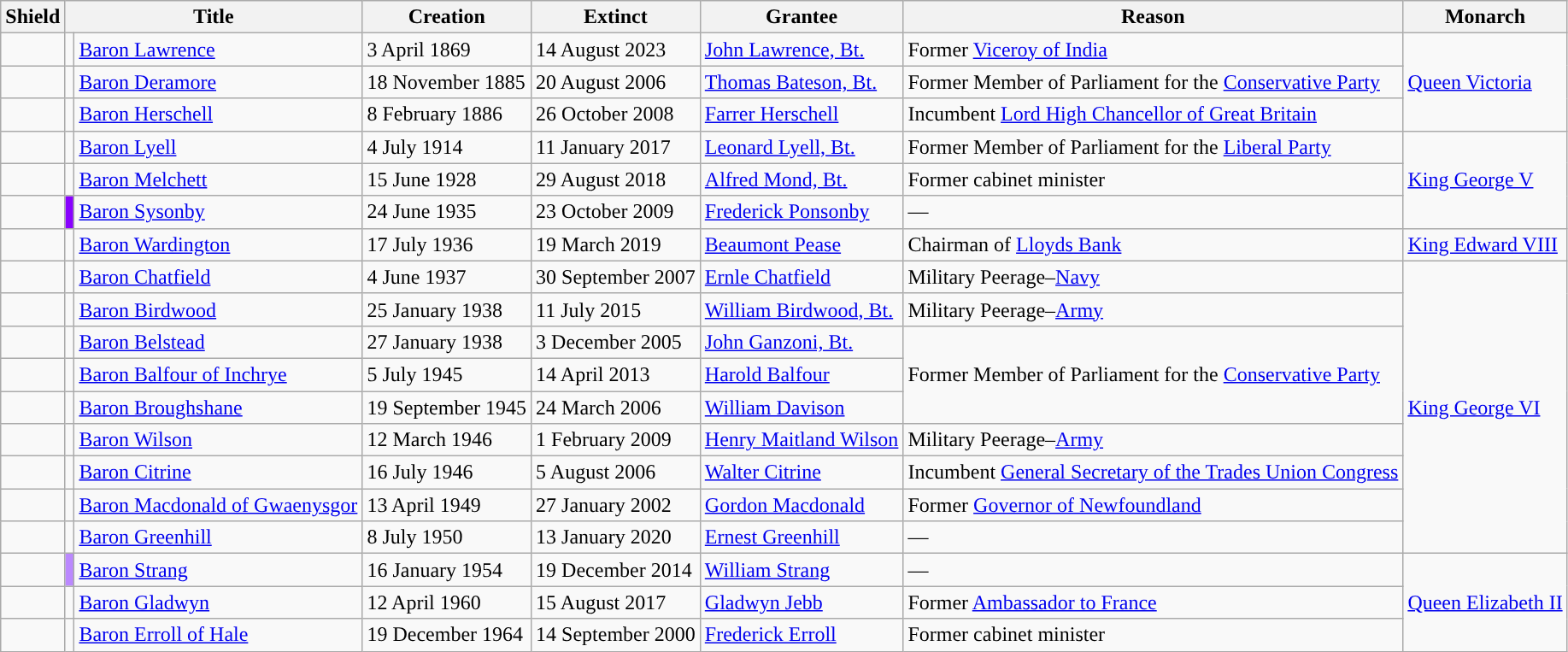<table class="wikitable sortable">
<tr>
<th>Shield</th>
<th colspan=2>Title</th>
<th>Creation</th>
<th>Extinct</th>
<th>Grantee</th>
<th>Reason</th>
<th>Monarch</th>
</tr>
<tr>
<td align=center></td>
<td style="background-color:"></td>
<td><a href='#'>Baron Lawrence</a></td>
<td>3 April 1869</td>
<td>14 August 2023</td>
<td> <a href='#'>John Lawrence, Bt.</a></td>
<td>Former <a href='#'>Viceroy of India</a></td>
<td rowspan=3><a href='#'>Queen Victoria</a></td>
</tr>
<tr>
<td align=center><br></td>
<td style="background-color:"></td>
<td><a href='#'>Baron Deramore</a></td>
<td>18 November 1885</td>
<td>20 August 2006</td>
<td> <a href='#'>Thomas Bateson, Bt.</a></td>
<td>Former Member of Parliament for the <a href='#'>Conservative Party</a></td>
</tr>
<tr>
<td align=center></td>
<td style="background-color:"></td>
<td><a href='#'>Baron Herschell</a></td>
<td>8 February 1886</td>
<td>26 October 2008</td>
<td><a href='#'>Farrer Herschell</a></td>
<td>Incumbent <a href='#'>Lord High Chancellor of Great Britain</a></td>
</tr>
<tr>
<td align=center><br></td>
<td style="background-color:"></td>
<td><a href='#'>Baron Lyell</a></td>
<td>4 July 1914</td>
<td>11 January 2017</td>
<td> <a href='#'>Leonard Lyell, Bt.</a></td>
<td>Former Member of Parliament for the <a href='#'>Liberal Party</a></td>
<td rowspan=3><a href='#'>King George V</a></td>
</tr>
<tr>
<td align=center><br></td>
<td style="background-color:"></td>
<td><a href='#'>Baron Melchett</a></td>
<td>15 June 1928</td>
<td>29 August 2018</td>
<td> <a href='#'>Alfred Mond, Bt.</a></td>
<td>Former cabinet minister</td>
</tr>
<tr>
<td align=center><br></td>
<td style="background-color:#8800FF"></td>
<td><a href='#'>Baron Sysonby</a></td>
<td>24 June 1935</td>
<td>23 October 2009</td>
<td><a href='#'>Frederick Ponsonby</a></td>
<td>—</td>
</tr>
<tr>
<td align=center><br></td>
<td style="background-color:"></td>
<td><a href='#'>Baron Wardington</a></td>
<td>17 July 1936</td>
<td>19 March 2019</td>
<td><a href='#'>Beaumont Pease</a></td>
<td>Chairman of <a href='#'>Lloyds Bank</a></td>
<td><a href='#'>King Edward VIII</a></td>
</tr>
<tr>
<td align=center><br></td>
<td style="background-color:"></td>
<td><a href='#'>Baron Chatfield</a></td>
<td>4 June 1937</td>
<td>30 September 2007</td>
<td><a href='#'>Ernle Chatfield</a></td>
<td>Military Peerage–<a href='#'>Navy</a></td>
<td rowspan=9><a href='#'>King George VI</a></td>
</tr>
<tr>
<td align=center><br></td>
<td style="background-color:"></td>
<td><a href='#'>Baron Birdwood</a></td>
<td>25 January 1938</td>
<td>11 July 2015</td>
<td> <a href='#'>William Birdwood, Bt.</a></td>
<td>Military Peerage–<a href='#'>Army</a></td>
</tr>
<tr>
<td align=center><br></td>
<td style="background-color:"></td>
<td><a href='#'>Baron Belstead</a></td>
<td>27 January 1938</td>
<td>3 December 2005</td>
<td> <a href='#'>John Ganzoni, Bt.</a></td>
<td rowspan="3">Former Member of Parliament for the <a href='#'>Conservative Party</a></td>
</tr>
<tr>
<td align=center><br></td>
<td style="background-color:"></td>
<td><a href='#'>Baron Balfour of Inchrye</a></td>
<td>5 July 1945</td>
<td>14 April 2013</td>
<td><a href='#'>Harold Balfour</a></td>
</tr>
<tr>
<td align=center><br></td>
<td style="background-color:"></td>
<td><a href='#'>Baron Broughshane</a></td>
<td>19 September 1945</td>
<td>24 March 2006</td>
<td><a href='#'>William Davison</a></td>
</tr>
<tr>
<td align=center><br></td>
<td style="background-color:"></td>
<td><a href='#'>Baron Wilson</a></td>
<td>12 March 1946</td>
<td>1 February 2009</td>
<td><a href='#'>Henry Maitland Wilson</a></td>
<td>Military Peerage–<a href='#'>Army</a></td>
</tr>
<tr>
<td align=center><br></td>
<td style="background-color:"></td>
<td><a href='#'>Baron Citrine</a></td>
<td>16 July 1946</td>
<td>5 August 2006</td>
<td><a href='#'>Walter Citrine</a></td>
<td>Incumbent <a href='#'>General Secretary of the Trades Union Congress</a></td>
</tr>
<tr>
<td align=center><br></td>
<td style="background-color:"></td>
<td><a href='#'>Baron Macdonald of Gwaenysgor</a></td>
<td>13 April 1949</td>
<td>27 January 2002</td>
<td><a href='#'>Gordon Macdonald</a></td>
<td>Former <a href='#'>Governor of Newfoundland</a></td>
</tr>
<tr>
<td align=center><br></td>
<td style="background-color:"></td>
<td><a href='#'>Baron Greenhill</a></td>
<td>8 July 1950</td>
<td>13 January 2020</td>
<td><a href='#'>Ernest Greenhill</a></td>
<td>—</td>
</tr>
<tr>
<td align=center><br></td>
<td style="background-color:#BB88FF"></td>
<td><a href='#'>Baron Strang</a></td>
<td>16 January 1954</td>
<td>19 December 2014</td>
<td><a href='#'>William Strang</a></td>
<td>—</td>
<td rowspan=3><a href='#'>Queen Elizabeth II</a></td>
</tr>
<tr>
<td align=center><br></td>
<td style="background-color:"></td>
<td><a href='#'>Baron Gladwyn</a></td>
<td>12 April 1960</td>
<td>15 August 2017</td>
<td><a href='#'>Gladwyn Jebb</a></td>
<td>Former <a href='#'>Ambassador to France</a></td>
</tr>
<tr>
<td align=center><br></td>
<td style="background-color:"></td>
<td><a href='#'>Baron Erroll of Hale</a></td>
<td>19 December 1964</td>
<td>14 September 2000</td>
<td><a href='#'>Frederick Erroll</a></td>
<td>Former cabinet minister</td>
</tr>
</table>
